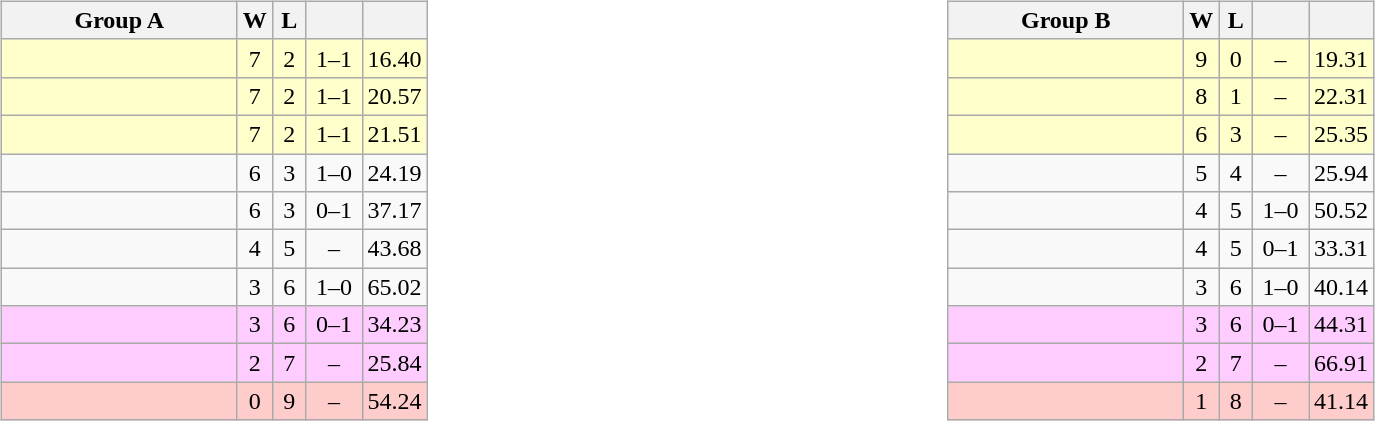<table>
<tr>
<td valign=top width=10%><br><table class="wikitable" style="text-align: center">
<tr>
<th width=150>Group A</th>
<th width=15>W</th>
<th width=15>L</th>
<th width=30></th>
<th width=15></th>
</tr>
<tr bgcolor=#ffffcc>
<td style="text-align:left;"></td>
<td>7</td>
<td>2</td>
<td>1–1</td>
<td>16.40</td>
</tr>
<tr bgcolor=#ffffcc>
<td style="text-align:left;"></td>
<td>7</td>
<td>2</td>
<td>1–1</td>
<td>20.57</td>
</tr>
<tr bgcolor=#ffffcc>
<td style="text-align:left;"></td>
<td>7</td>
<td>2</td>
<td>1–1</td>
<td>21.51</td>
</tr>
<tr>
<td style="text-align:left;"></td>
<td>6</td>
<td>3</td>
<td>1–0</td>
<td>24.19</td>
</tr>
<tr>
<td style="text-align:left;"></td>
<td>6</td>
<td>3</td>
<td>0–1</td>
<td>37.17</td>
</tr>
<tr>
<td style="text-align:left;"></td>
<td>4</td>
<td>5</td>
<td>–</td>
<td>43.68</td>
</tr>
<tr>
<td style="text-align:left;"></td>
<td>3</td>
<td>6</td>
<td>1–0</td>
<td>65.02</td>
</tr>
<tr bgcolor=#ffccff>
<td style="text-align:left;"></td>
<td>3</td>
<td>6</td>
<td>0–1</td>
<td>34.23</td>
</tr>
<tr bgcolor=#ffccff>
<td style="text-align:left;"></td>
<td>2</td>
<td>7</td>
<td>–</td>
<td>25.84</td>
</tr>
<tr bgcolor=#ffcccc>
<td style="text-align:left;"></td>
<td>0</td>
<td>9</td>
<td>–</td>
<td>54.24</td>
</tr>
</table>
</td>
<td valign=top width=10%><br><table class="wikitable" style="text-align: center">
<tr>
<th width=150>Group B</th>
<th width=15>W</th>
<th width=15>L</th>
<th width=30></th>
<th width=15></th>
</tr>
<tr bgcolor=#ffffcc>
<td style="text-align:left;"></td>
<td>9</td>
<td>0</td>
<td>–</td>
<td>19.31</td>
</tr>
<tr bgcolor=#ffffcc>
<td style="text-align:left;"></td>
<td>8</td>
<td>1</td>
<td>–</td>
<td>22.31</td>
</tr>
<tr bgcolor=#ffffcc>
<td style="text-align:left;"></td>
<td>6</td>
<td>3</td>
<td>–</td>
<td>25.35</td>
</tr>
<tr>
<td style="text-align:left;"></td>
<td>5</td>
<td>4</td>
<td>–</td>
<td>25.94</td>
</tr>
<tr>
<td style="text-align:left;"></td>
<td>4</td>
<td>5</td>
<td>1–0</td>
<td>50.52</td>
</tr>
<tr>
<td style="text-align:left;"></td>
<td>4</td>
<td>5</td>
<td>0–1</td>
<td>33.31</td>
</tr>
<tr>
<td style="text-align:left;"></td>
<td>3</td>
<td>6</td>
<td>1–0</td>
<td>40.14</td>
</tr>
<tr bgcolor=#ffccff>
<td style="text-align:left;"></td>
<td>3</td>
<td>6</td>
<td>0–1</td>
<td>44.31</td>
</tr>
<tr bgcolor=#ffccff>
<td style="text-align:left;"></td>
<td>2</td>
<td>7</td>
<td>–</td>
<td>66.91</td>
</tr>
<tr bgcolor=#ffcccc>
<td style="text-align:left;"></td>
<td>1</td>
<td>8</td>
<td>–</td>
<td>41.14</td>
</tr>
</table>
</td>
</tr>
</table>
